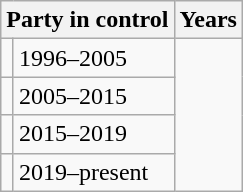<table class="wikitable">
<tr>
<th colspan="2">Party in control</th>
<th>Years</th>
</tr>
<tr>
<td></td>
<td>1996–2005</td>
</tr>
<tr>
<td></td>
<td>2005–2015</td>
</tr>
<tr>
<td></td>
<td>2015–2019</td>
</tr>
<tr>
<td></td>
<td>2019–present</td>
</tr>
</table>
